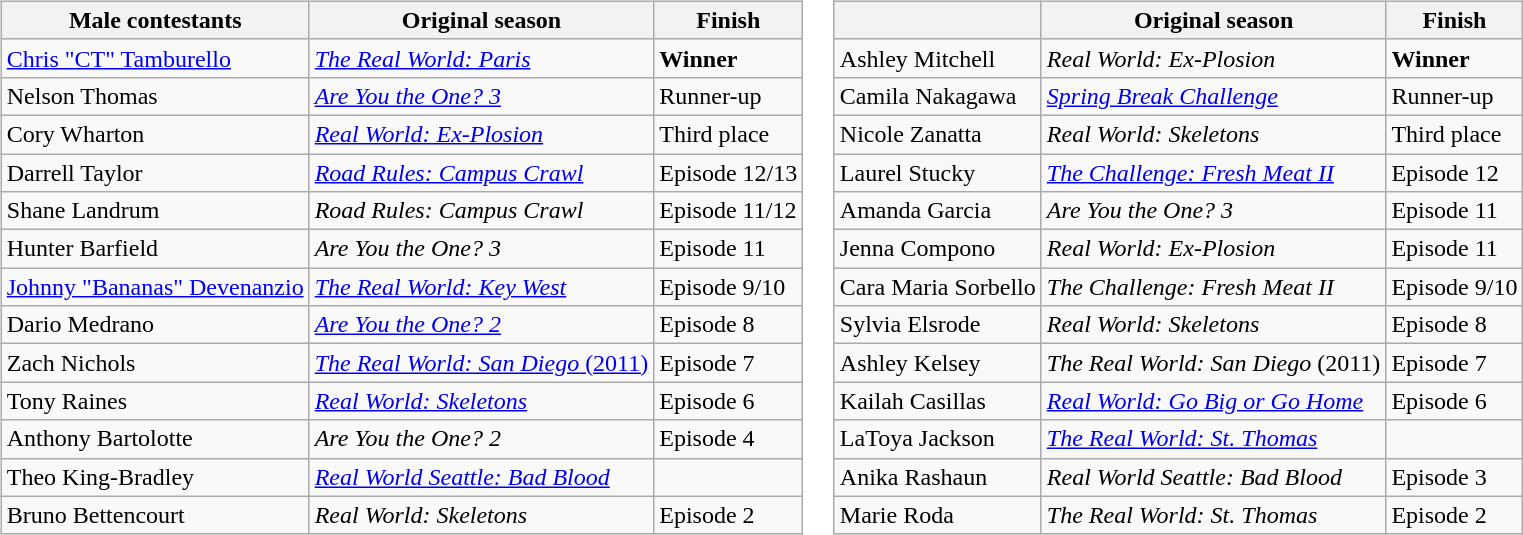<table>
<tr>
<td valign="top"><br><table class="wikitable sortable">
<tr>
<th>Male contestants</th>
<th>Original season</th>
<th>Finish</th>
</tr>
<tr>
<td><a href='#'>Chris "CT" Tamburello</a></td>
<td><em><a href='#'>The Real World: Paris</a></em></td>
<td><strong>Winner</strong></td>
</tr>
<tr>
<td>Nelson Thomas</td>
<td><em><a href='#'>Are You the One? 3</a></em></td>
<td>Runner-up</td>
</tr>
<tr>
<td>Cory Wharton</td>
<td><em><a href='#'>Real World: Ex-Plosion</a></em></td>
<td>Third place</td>
</tr>
<tr>
<td>Darrell Taylor</td>
<td><em><a href='#'>Road Rules: Campus Crawl</a></em></td>
<td nowrap>Episode 12/13</td>
</tr>
<tr>
<td>Shane Landrum</td>
<td><em>Road Rules: Campus Crawl</em></td>
<td nowrap>Episode 11/12</td>
</tr>
<tr>
<td>Hunter Barfield</td>
<td><em>Are You the One? 3</em></td>
<td>Episode 11</td>
</tr>
<tr>
<td nowrap><a href='#'>Johnny "Bananas" Devenanzio</a></td>
<td><em><a href='#'>The Real World: Key West</a></em></td>
<td nowrap>Episode 9/10</td>
</tr>
<tr>
<td>Dario Medrano</td>
<td nowrap><em><a href='#'>Are You the One? 2</a></em></td>
<td>Episode 8</td>
</tr>
<tr>
<td>Zach Nichols</td>
<td nowrap><a href='#'><em>The Real World: San Diego</em> (2011)</a></td>
<td>Episode 7</td>
</tr>
<tr>
<td>Tony Raines</td>
<td><em><a href='#'>Real World: Skeletons</a></em></td>
<td>Episode 6</td>
</tr>
<tr>
<td>Anthony Bartolotte</td>
<td><em>Are You the One? 2</em></td>
<td>Episode 4</td>
</tr>
<tr>
<td>Theo King-Bradley</td>
<td nowrap><em><a href='#'>Real World Seattle: Bad Blood</a></em></td>
<td></td>
</tr>
<tr>
<td>Bruno Bettencourt</td>
<td><em>Real World: Skeletons</em></td>
<td>Episode 2</td>
</tr>
</table>
</td>
<td><br><table class="wikitable sortable">
<tr>
<th></th>
<th>Original season</th>
<th>Finish</th>
</tr>
<tr>
<td>Ashley Mitchell</td>
<td><em>Real World: Ex-Plosion</em></td>
<td><strong>Winner</strong></td>
</tr>
<tr>
<td>Camila Nakagawa</td>
<td><em><a href='#'>Spring Break Challenge</a></em></td>
<td>Runner-up</td>
</tr>
<tr>
<td>Nicole Zanatta</td>
<td><em>Real World: Skeletons</em></td>
<td>Third place</td>
</tr>
<tr>
<td>Laurel Stucky</td>
<td><em><a href='#'>The Challenge: Fresh Meat II</a></em></td>
<td>Episode 12</td>
</tr>
<tr>
<td>Amanda Garcia</td>
<td><em>Are You the One? 3</em></td>
<td>Episode 11</td>
</tr>
<tr>
<td>Jenna Compono</td>
<td><em>Real World: Ex-Plosion</em></td>
<td>Episode 11</td>
</tr>
<tr>
<td nowrap>Cara Maria Sorbello</td>
<td><em>The Challenge: Fresh Meat II</em></td>
<td nowrap>Episode 9/10</td>
</tr>
<tr>
<td>Sylvia Elsrode</td>
<td><em>Real World: Skeletons</em></td>
<td>Episode 8</td>
</tr>
<tr>
<td>Ashley Kelsey</td>
<td nowrap><em>The Real World: San Diego</em> (2011)</td>
<td>Episode 7</td>
</tr>
<tr>
<td>Kailah Casillas</td>
<td nowrap><em><a href='#'>Real World: Go Big or Go Home</a></em></td>
<td>Episode 6</td>
</tr>
<tr>
<td>LaToya Jackson</td>
<td><em><a href='#'>The Real World: St. Thomas</a></em></td>
<td></td>
</tr>
<tr>
<td>Anika Rashaun</td>
<td><em>Real World Seattle: Bad Blood</em></td>
<td>Episode 3</td>
</tr>
<tr>
<td>Marie Roda</td>
<td><em>The Real World: St. Thomas</em></td>
<td>Episode 2</td>
</tr>
</table>
</td>
</tr>
</table>
